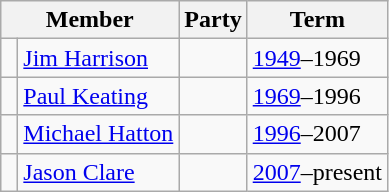<table class="wikitable">
<tr>
<th colspan="2">Member</th>
<th>Party</th>
<th>Term</th>
</tr>
<tr>
<td> </td>
<td><a href='#'>Jim Harrison</a></td>
<td></td>
<td><a href='#'>1949</a>–1969</td>
</tr>
<tr>
<td> </td>
<td><a href='#'>Paul Keating</a></td>
<td></td>
<td><a href='#'>1969</a>–1996</td>
</tr>
<tr>
<td> </td>
<td><a href='#'>Michael Hatton</a></td>
<td></td>
<td><a href='#'>1996</a>–2007</td>
</tr>
<tr>
<td> </td>
<td><a href='#'>Jason Clare</a></td>
<td></td>
<td><a href='#'>2007</a>–present</td>
</tr>
</table>
